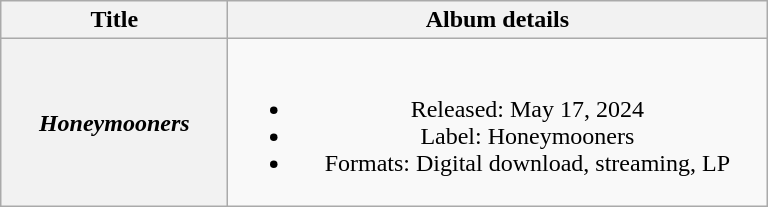<table class="wikitable plainrowheaders" style="text-align:center;">
<tr>
<th scope="col" style="width:9em;">Title</th>
<th scope="col" style="width:22em;">Album details</th>
</tr>
<tr>
<th scope="row"><em>Honeymooners</em><br></th>
<td><br><ul><li>Released: May 17, 2024</li><li>Label: Honeymooners</li><li>Formats: Digital download, streaming, LP</li></ul></td>
</tr>
</table>
